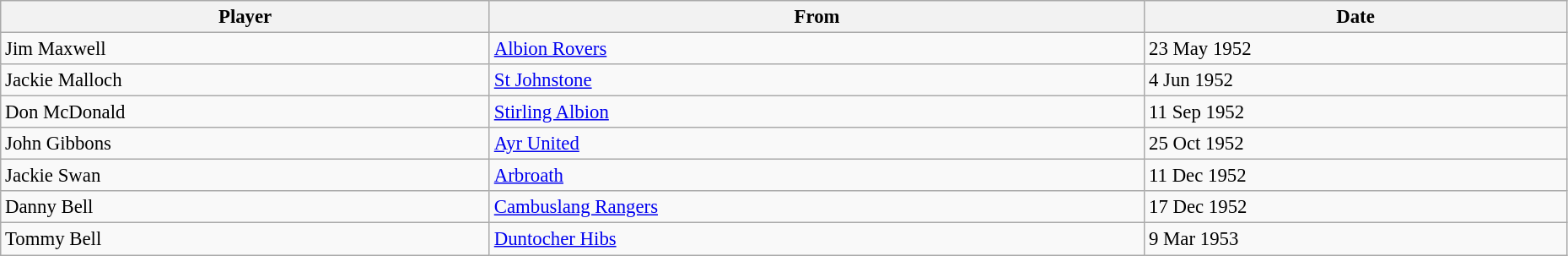<table class="wikitable" style="text-align:center; font-size:95%;width:98%; text-align:left">
<tr>
<th>Player</th>
<th>From</th>
<th>Date</th>
</tr>
<tr>
<td> Jim Maxwell</td>
<td> <a href='#'>Albion Rovers</a></td>
<td>23 May 1952</td>
</tr>
<tr>
<td> Jackie Malloch</td>
<td> <a href='#'>St Johnstone</a></td>
<td>4 Jun 1952</td>
</tr>
<tr>
<td> Don McDonald</td>
<td> <a href='#'>Stirling Albion</a></td>
<td>11 Sep 1952</td>
</tr>
<tr>
<td> John Gibbons</td>
<td> <a href='#'>Ayr United</a></td>
<td>25 Oct 1952</td>
</tr>
<tr>
<td> Jackie Swan</td>
<td> <a href='#'>Arbroath</a></td>
<td>11 Dec 1952</td>
</tr>
<tr>
<td> Danny Bell</td>
<td> <a href='#'>Cambuslang Rangers</a></td>
<td>17 Dec 1952</td>
</tr>
<tr>
<td> Tommy Bell</td>
<td> <a href='#'>Duntocher Hibs</a></td>
<td>9 Mar 1953</td>
</tr>
</table>
